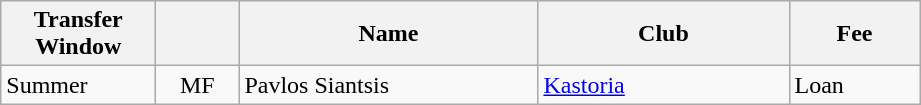<table class="wikitable plainrowheaders">
<tr>
<th scope="col" style="width:6em;">Transfer Window</th>
<th scope="col" style="width:3em;"></th>
<th scope="col" style="width:12em;">Name</th>
<th scope="col" style="width:10em;">Club</th>
<th scope="col" style="width:5em;">Fee</th>
</tr>
<tr>
<td>Summer</td>
<td align="center">MF</td>
<td> Pavlos Siantsis</td>
<td> <a href='#'>Kastoria</a></td>
<td>Loan</td>
</tr>
</table>
